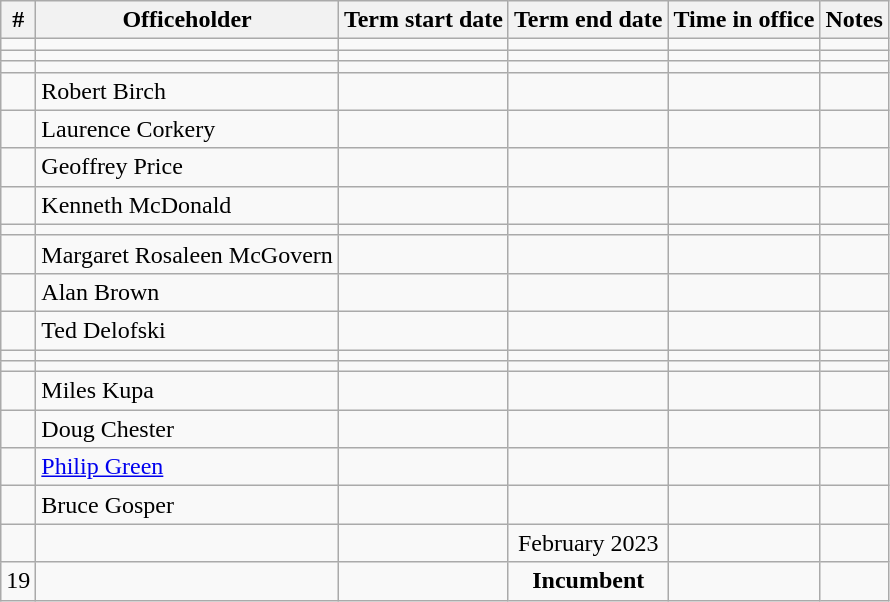<table class='wikitable sortable'>
<tr>
<th>#</th>
<th>Officeholder</th>
<th>Term start date</th>
<th>Term end date</th>
<th>Time in office</th>
<th>Notes</th>
</tr>
<tr>
<td align=center></td>
<td></td>
<td align=center></td>
<td align=center></td>
<td align=right></td>
<td></td>
</tr>
<tr>
<td align=center></td>
<td></td>
<td align=center></td>
<td align=center></td>
<td align=right></td>
<td></td>
</tr>
<tr>
<td align=center></td>
<td></td>
<td align=center></td>
<td align=center></td>
<td align=right></td>
<td></td>
</tr>
<tr>
<td align=center></td>
<td>Robert Birch</td>
<td align=center></td>
<td align=center></td>
<td align=right></td>
<td></td>
</tr>
<tr>
<td align=center></td>
<td>Laurence Corkery</td>
<td align=center></td>
<td align=center></td>
<td align=right></td>
<td></td>
</tr>
<tr>
<td align=center></td>
<td>Geoffrey Price</td>
<td align=center></td>
<td align=center></td>
<td align=right></td>
<td></td>
</tr>
<tr>
<td align=center></td>
<td>Kenneth McDonald</td>
<td align=center></td>
<td align=center></td>
<td align=right></td>
<td></td>
</tr>
<tr>
<td align=center></td>
<td></td>
<td align=center></td>
<td align=center></td>
<td align=right></td>
<td></td>
</tr>
<tr>
<td align=center></td>
<td>Margaret Rosaleen McGovern</td>
<td align=center></td>
<td align=center></td>
<td align=right></td>
<td></td>
</tr>
<tr>
<td align=center></td>
<td>Alan Brown</td>
<td align=center></td>
<td align=center></td>
<td align=right></td>
<td></td>
</tr>
<tr>
<td align=center></td>
<td>Ted Delofski</td>
<td align=center></td>
<td align=center></td>
<td align=right></td>
<td></td>
</tr>
<tr>
<td align=center></td>
<td></td>
<td align=center></td>
<td align=center></td>
<td align=right><strong></strong></td>
<td></td>
</tr>
<tr>
<td align=center></td>
<td></td>
<td align=center></td>
<td align=center></td>
<td align=right></td>
<td></td>
</tr>
<tr>
<td align=center></td>
<td>Miles Kupa</td>
<td align=center></td>
<td align=center></td>
<td align=right></td>
<td></td>
</tr>
<tr>
<td align=center></td>
<td>Doug Chester</td>
<td align=center></td>
<td align=center></td>
<td align=right></td>
<td></td>
</tr>
<tr>
<td align=center></td>
<td><a href='#'>Philip Green</a></td>
<td align=center></td>
<td align=center></td>
<td align=right></td>
<td></td>
</tr>
<tr>
<td align=center></td>
<td>Bruce Gosper</td>
<td align=center></td>
<td align=center></td>
<td align=right></td>
<td></td>
</tr>
<tr>
<td align=center></td>
<td></td>
<td align=center></td>
<td align=center>February 2023</td>
<td align=right></td>
<td></td>
</tr>
<tr>
<td align=center>19</td>
<td></td>
<td align=center></td>
<td align=center><strong>Incumbent</strong></td>
<td align=right></td>
<td></td>
</tr>
</table>
